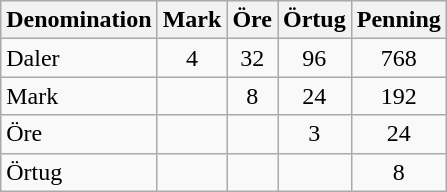<table class="wikitable">
<tr>
<th>Denomination</th>
<th>Mark</th>
<th>Öre</th>
<th>Örtug</th>
<th>Penning</th>
</tr>
<tr>
<td>Daler</td>
<td align = "center">4</td>
<td align = "center">32</td>
<td align = "center">96</td>
<td align = "center">768</td>
</tr>
<tr>
<td>Mark</td>
<td></td>
<td align = "center">8</td>
<td align = "center">24</td>
<td align = "center">192</td>
</tr>
<tr>
<td>Öre</td>
<td></td>
<td></td>
<td align = "center">3</td>
<td align = "center">24</td>
</tr>
<tr>
<td>Örtug</td>
<td></td>
<td></td>
<td></td>
<td align = "center">8</td>
</tr>
</table>
